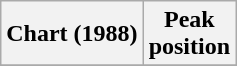<table class="wikitable plainrowheaders" style="text-align:center">
<tr>
<th>Chart (1988)</th>
<th>Peak<br>position</th>
</tr>
<tr>
</tr>
</table>
